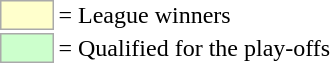<table>
<tr>
<td style="background-color:#ffffcc; border:1px solid #aaaaaa; width:2em;"></td>
<td>= League winners</td>
</tr>
<tr>
<td style="background-color:#ccffcc; border:1px solid #aaaaaa; width:2em;"></td>
<td>= Qualified for the play-offs</td>
</tr>
</table>
